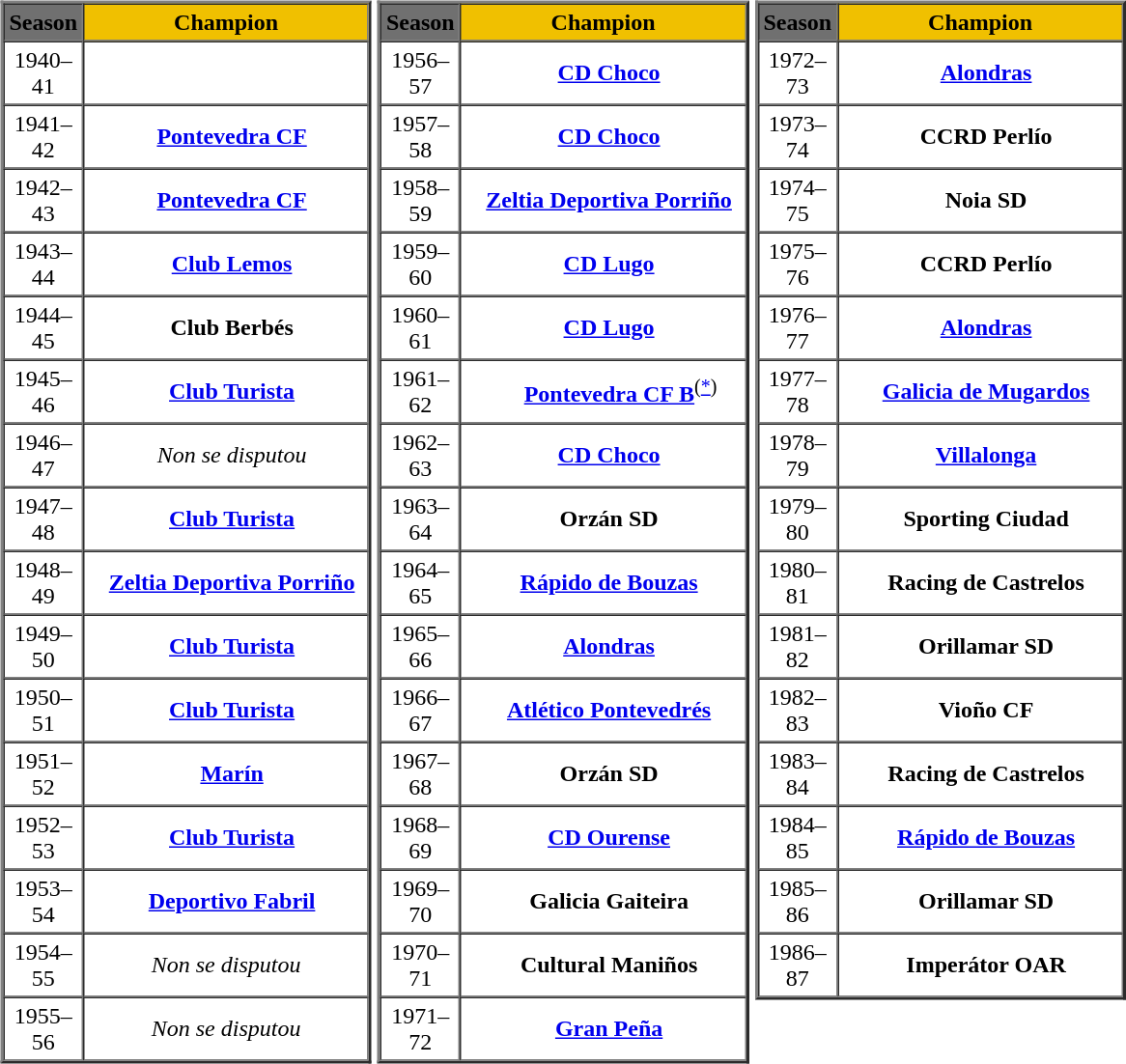<table>
<tr>
<td valign="top" width=33%><br><table style = align="left" border="2" cellpadding="3" cellspacing="0" class="bonita" style="margin: 0.5em 0.5em 0.5em 1em; padding: 0.5em; background: #f9f9f9; border: 1px #aaa solid; border-collapse: collapse; font-size: 95%;">
<tr>
<th width=20% style="background:#707070;">Season</th>
<th width=80% style="background:#F0C000;">Champion</th>
</tr>
<tr align="center">
<td>1940–41</td>
<td>  <strong></strong></td>
</tr>
<tr align="center">
<td>1941–42</td>
<td>  <strong><a href='#'>Pontevedra CF</a></strong></td>
</tr>
<tr align="center">
<td>1942–43</td>
<td>  <strong><a href='#'>Pontevedra CF</a></strong></td>
</tr>
<tr align="center">
<td>1943–44</td>
<td>  <strong><a href='#'>Club Lemos</a></strong></td>
</tr>
<tr align="center">
<td>1944–45</td>
<td>  <strong>Club Berbés</strong></td>
</tr>
<tr align="center">
<td>1945–46</td>
<td>  <strong><a href='#'>Club Turista</a></strong></td>
</tr>
<tr align="center">
<td>1946–47</td>
<td>  <em>Non se disputou</em></td>
</tr>
<tr align="center">
<td>1947–48</td>
<td>  <strong><a href='#'>Club Turista</a></strong></td>
</tr>
<tr align="center">
<td>1948–49</td>
<td>  <strong><a href='#'>Zeltia Deportiva Porriño</a></strong></td>
</tr>
<tr align="center">
<td>1949–50</td>
<td>  <strong><a href='#'>Club Turista</a></strong></td>
</tr>
<tr align="center">
<td>1950–51</td>
<td>  <strong><a href='#'>Club Turista</a></strong></td>
</tr>
<tr align="center">
<td>1951–52</td>
<td>  <strong><a href='#'>Marín</a></strong></td>
</tr>
<tr align="center">
<td>1952–53</td>
<td>  <strong><a href='#'>Club Turista</a></strong></td>
</tr>
<tr align="center">
<td>1953–54</td>
<td>  <strong><a href='#'>Deportivo Fabril</a></strong></td>
</tr>
<tr align="center">
<td>1954–55</td>
<td><em>Non se disputou</em></td>
</tr>
<tr align="center">
<td>1955–56</td>
<td><em>Non se disputou</em></td>
</tr>
</table>
</td>
<td valign="top" width=33%><br><table style = align="left" border="2" cellpadding="3" cellspacing="0" class="bonita" style="margin: 0.5em 0.5em 0.5em 1em; padding: 0.5em; background: #f9f9f9; border: 1px #aaa solid; border-collapse: collapse; font-size: 95%;">
<tr>
<th width=20% style="background:#707070;">Season</th>
<th width=80% style="background:#F0C000;">Champion</th>
</tr>
<tr align="center">
<td>1956–57</td>
<td>  <strong><a href='#'>CD Choco</a></strong></td>
</tr>
<tr align="center">
<td>1957–58</td>
<td>  <strong><a href='#'>CD Choco</a></strong></td>
</tr>
<tr align="center">
<td>1958–59</td>
<td>  <strong><a href='#'>Zeltia Deportiva Porriño</a></strong></td>
</tr>
<tr align="center">
<td>1959–60</td>
<td>  <strong><a href='#'>CD Lugo</a></strong></td>
</tr>
<tr align="center">
<td>1960–61</td>
<td>  <strong><a href='#'>CD Lugo</a></strong></td>
</tr>
<tr align="center">
<td>1961–62</td>
<td>      <strong><a href='#'>Pontevedra CF B</a></strong><sup>(<a href='#'>*</a>)</sup></td>
</tr>
<tr align="center">
<td>1962–63</td>
<td>  <strong><a href='#'>CD Choco</a></strong></td>
</tr>
<tr align="center">
<td>1963–64</td>
<td>  <strong>Orzán SD</strong></td>
</tr>
<tr align="center">
<td>1964–65</td>
<td>  <strong><a href='#'>Rápido de Bouzas</a></strong></td>
</tr>
<tr align="center">
<td>1965–66</td>
<td>  <strong><a href='#'>Alondras</a></strong></td>
</tr>
<tr align="center">
<td>1966–67</td>
<td>  <strong><a href='#'>Atlético Pontevedrés</a></strong></td>
</tr>
<tr align="center">
<td>1967–68</td>
<td>  <strong>Orzán SD</strong></td>
</tr>
<tr align="center">
<td>1968–69</td>
<td>  <strong><a href='#'>CD Ourense</a></strong></td>
</tr>
<tr align="center">
<td>1969–70</td>
<td>  <strong>Galicia Gaiteira</strong></td>
</tr>
<tr align="center">
<td>1970–71</td>
<td>  <strong>Cultural Maniños</strong></td>
</tr>
<tr align="center">
<td>1971–72</td>
<td>  <strong><a href='#'>Gran Peña</a></strong></td>
</tr>
</table>
</td>
<td valign="top" width=33%><br><table style = align="left" border="2" cellpadding="3" cellspacing="0" class="bonita" style="margin: 0.5em 0.5em 0.5em 1em; padding: 0.5em; background: #f9f9f9; border: 1px #aaa solid; border-collapse: collapse; font-size: 95%;">
<tr>
<th width=20% style="background:#707070;">Season</th>
<th width=80% style="background:#F0C000;">Champion</th>
</tr>
<tr align="center">
<td>1972–73</td>
<td>  <strong><a href='#'>Alondras</a></strong></td>
</tr>
<tr align="center">
<td>1973–74</td>
<td>  <strong>CCRD Perlío</strong></td>
</tr>
<tr align="center">
<td>1974–75</td>
<td>  <strong>Noia SD</strong></td>
</tr>
<tr align="center">
<td>1975–76</td>
<td>  <strong>CCRD Perlío</strong></td>
</tr>
<tr align="center">
<td>1976–77</td>
<td>  <strong><a href='#'>Alondras</a></strong></td>
</tr>
<tr align="center">
<td>1977–78</td>
<td>  <strong><a href='#'>Galicia de Mugardos</a></strong></td>
</tr>
<tr align="center">
<td>1978–79</td>
<td>  <strong><a href='#'>Villalonga</a></strong></td>
</tr>
<tr align="center">
<td>1979–80</td>
<td>  <strong>Sporting Ciudad</strong></td>
</tr>
<tr align="center">
<td>1980–81</td>
<td>  <strong>Racing de Castrelos</strong></td>
</tr>
<tr align="center">
<td>1981–82</td>
<td>  <strong>Orillamar SD</strong></td>
</tr>
<tr align="center">
<td>1982–83</td>
<td>  <strong>Vioño CF</strong></td>
</tr>
<tr align="center">
<td>1983–84</td>
<td>  <strong>Racing de Castrelos</strong></td>
</tr>
<tr align="center">
<td>1984–85</td>
<td>  <strong><a href='#'>Rápido de Bouzas</a></strong></td>
</tr>
<tr align="center">
<td>1985–86</td>
<td>  <strong>Orillamar SD</strong></td>
</tr>
<tr align="center">
<td>1986–87</td>
<td>  <strong>Imperátor OAR</strong></td>
</tr>
</table>
</td>
</tr>
</table>
